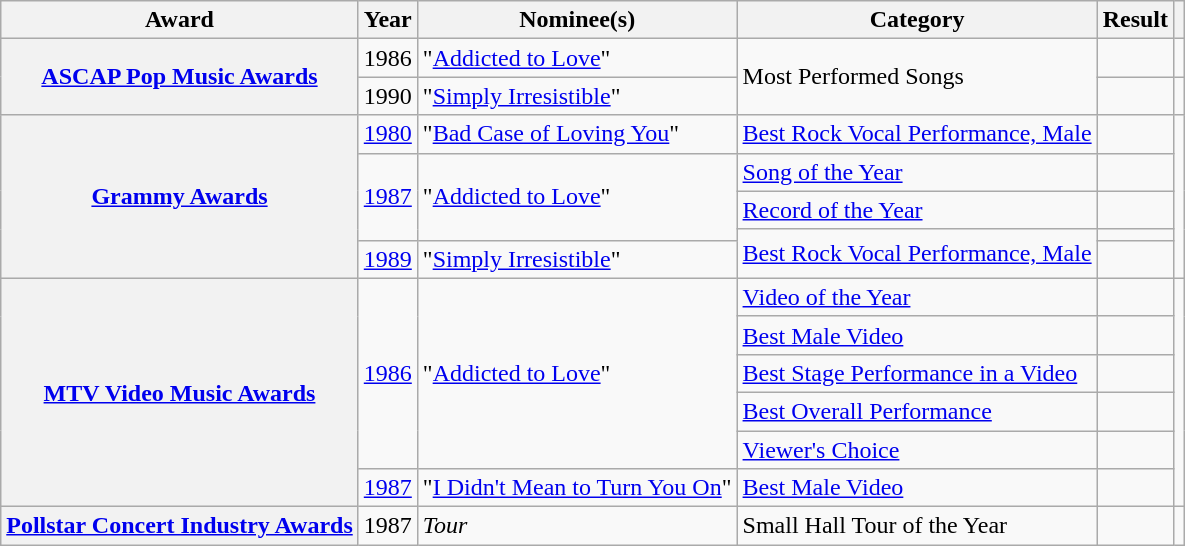<table class="wikitable sortable plainrowheaders">
<tr>
<th scope="col">Award</th>
<th scope="col">Year</th>
<th scope="col">Nominee(s)</th>
<th scope="col">Category</th>
<th scope="col">Result</th>
<th scope="col" class="unsortable"></th>
</tr>
<tr>
<th scope="row" rowspan=2><a href='#'>ASCAP Pop Music Awards</a></th>
<td>1986</td>
<td>"<a href='#'>Addicted to Love</a>"</td>
<td rowspan=2>Most Performed Songs</td>
<td></td>
<td></td>
</tr>
<tr>
<td>1990</td>
<td>"<a href='#'>Simply Irresistible</a>"</td>
<td></td>
<td></td>
</tr>
<tr>
<th scope="row" rowspan=5><a href='#'>Grammy Awards</a></th>
<td><a href='#'>1980</a></td>
<td>"<a href='#'>Bad Case of Loving You</a>"</td>
<td><a href='#'>Best Rock Vocal Performance, Male</a></td>
<td></td>
<td rowspan=5></td>
</tr>
<tr>
<td rowspan=3><a href='#'>1987</a></td>
<td rowspan=3>"<a href='#'>Addicted to Love</a>"</td>
<td><a href='#'>Song of the Year</a></td>
<td></td>
</tr>
<tr>
<td><a href='#'>Record of the Year</a></td>
<td></td>
</tr>
<tr>
<td rowspan=2><a href='#'>Best Rock Vocal Performance, Male</a></td>
<td></td>
</tr>
<tr>
<td><a href='#'>1989</a></td>
<td>"<a href='#'>Simply Irresistible</a>"</td>
<td></td>
</tr>
<tr>
<th scope="row" rowspan=6><a href='#'>MTV Video Music Awards</a></th>
<td rowspan=5><a href='#'>1986</a></td>
<td rowspan=5>"<a href='#'>Addicted to Love</a>"</td>
<td><a href='#'>Video of the Year</a></td>
<td></td>
<td rowspan=6></td>
</tr>
<tr>
<td><a href='#'>Best Male Video</a></td>
<td></td>
</tr>
<tr>
<td><a href='#'>Best Stage Performance in a Video</a></td>
<td></td>
</tr>
<tr>
<td><a href='#'>Best Overall Performance</a></td>
<td></td>
</tr>
<tr>
<td><a href='#'>Viewer's Choice</a></td>
<td></td>
</tr>
<tr>
<td><a href='#'>1987</a></td>
<td>"<a href='#'>I Didn't Mean to Turn You On</a>"</td>
<td><a href='#'>Best Male Video</a></td>
<td></td>
</tr>
<tr>
<th scope="row"><a href='#'>Pollstar Concert Industry Awards</a></th>
<td>1987</td>
<td><em>Tour</em></td>
<td>Small Hall Tour of the Year</td>
<td></td>
<td></td>
</tr>
</table>
